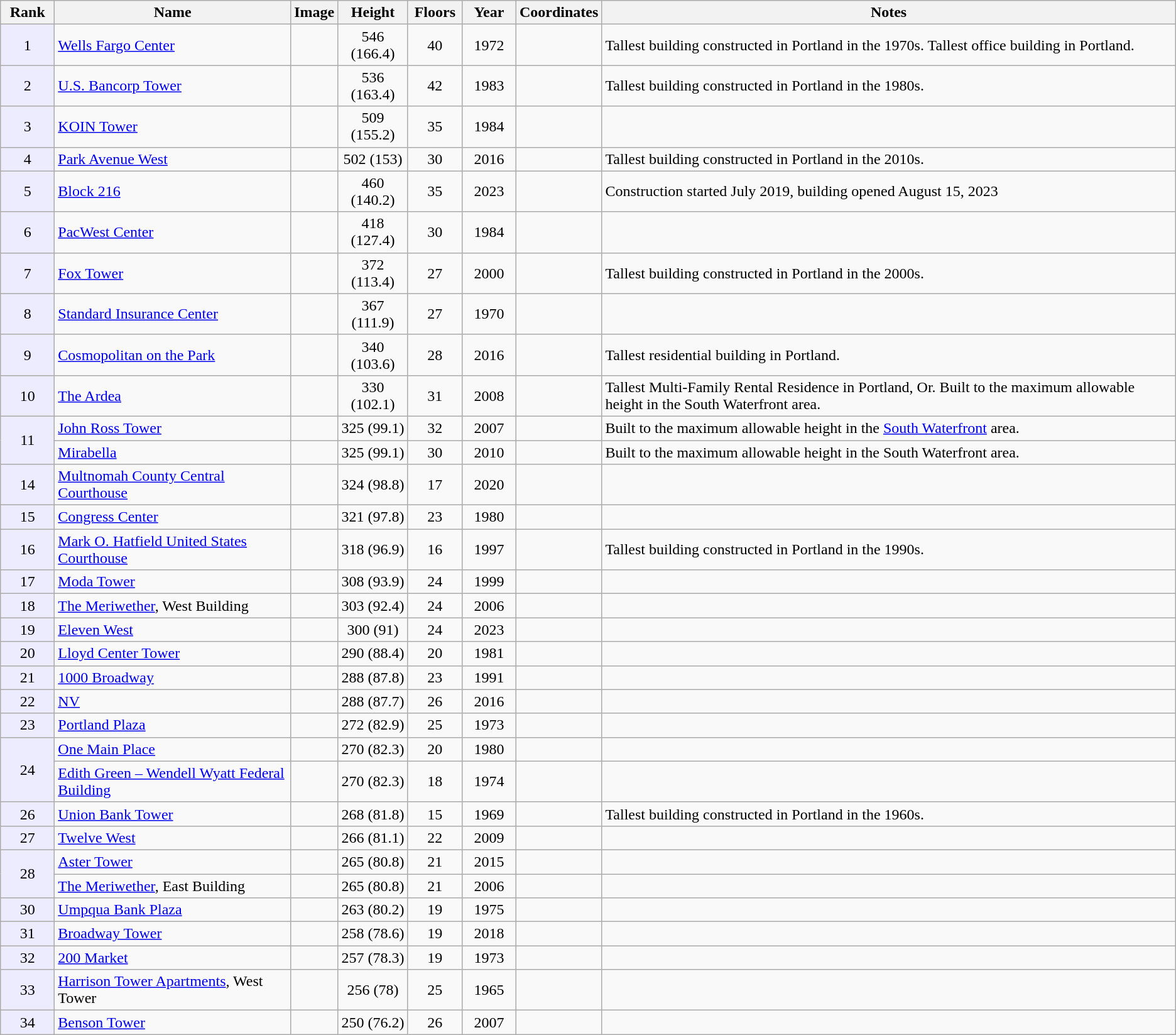<table class="wikitable sortable" style="border:#999">
<tr>
<th style="width:50px;">Rank</th>
<th>Name</th>
<th class="unsortable">Image</th>
<th>Height<br></th>
<th style="width:50px;">Floors</th>
<th style="width:50px;">Year</th>
<th>Coordinates</th>
<th class="unsortable">Notes</th>
</tr>
<tr>
<td style="text-align:center; background:#edecff;">1</td>
<td><a href='#'>Wells Fargo Center</a></td>
<td></td>
<td align="center">546 (166.4)</td>
<td align="center">40</td>
<td align="center">1972</td>
<td align="center"></td>
<td>Tallest building constructed in Portland in the 1970s. Tallest office building in Portland.</td>
</tr>
<tr>
<td style="text-align:center; background:#edecff;">2</td>
<td><a href='#'>U.S. Bancorp Tower</a></td>
<td></td>
<td align="center">536 (163.4)</td>
<td align="center">42</td>
<td align="center">1983</td>
<td align="center"></td>
<td>Tallest building constructed in Portland in the 1980s.</td>
</tr>
<tr>
<td style="text-align:center; background:#edecff;">3</td>
<td><a href='#'>KOIN Tower</a></td>
<td></td>
<td align="center">509 (155.2)</td>
<td align="center">35</td>
<td align="center">1984</td>
<td align="center"></td>
<td></td>
</tr>
<tr>
<td style="text-align:center; background:#edecff;">4</td>
<td><a href='#'>Park Avenue West</a></td>
<td></td>
<td align="center">502 (153)</td>
<td align="center">30</td>
<td align="center">2016</td>
<td align="center"></td>
<td>Tallest building constructed in Portland in the 2010s.</td>
</tr>
<tr>
<td style="text-align:center; background:#edecff;">5</td>
<td><a href='#'>Block 216</a></td>
<td></td>
<td align="center">460 (140.2)</td>
<td align="center">35</td>
<td align="center">2023</td>
<td align="center"></td>
<td>Construction started July 2019, building opened August 15, 2023</td>
</tr>
<tr>
<td style="text-align:center; background:#edecff;">6</td>
<td><a href='#'>PacWest Center</a></td>
<td></td>
<td align="center">418 (127.4)</td>
<td align="center">30</td>
<td align="center">1984</td>
<td align="center"></td>
<td></td>
</tr>
<tr>
<td style="text-align:center; background:#edecff;">7</td>
<td><a href='#'>Fox Tower</a></td>
<td></td>
<td align="center">372 (113.4)</td>
<td align="center">27</td>
<td align="center">2000</td>
<td align="center"></td>
<td>Tallest building constructed in Portland in the 2000s.</td>
</tr>
<tr>
<td style="text-align:center; background:#edecff;">8</td>
<td><a href='#'>Standard Insurance Center</a></td>
<td></td>
<td align="center">367 (111.9)</td>
<td align="center">27</td>
<td align="center">1970</td>
<td align="center"></td>
<td></td>
</tr>
<tr>
<td style="text-align:center; background:#edecff;">9</td>
<td><a href='#'>Cosmopolitan on the Park</a></td>
<td></td>
<td align="center">340 (103.6)</td>
<td align="center">28</td>
<td align="center">2016</td>
<td align="center"></td>
<td>Tallest residential building in Portland.</td>
</tr>
<tr>
<td style="text-align:center; background:#edecff;">10</td>
<td><a href='#'>The Ardea</a></td>
<td></td>
<td align="center">330 (102.1)</td>
<td align="center">31</td>
<td align="center">2008</td>
<td align="center"></td>
<td>Tallest Multi-Family Rental Residence in Portland, Or. Built to the maximum allowable height in the South Waterfront area.</td>
</tr>
<tr>
<td rowspan="2" style="text-align:center; background:#edecff;">11</td>
<td><a href='#'>John Ross Tower</a></td>
<td></td>
<td align="center">325 (99.1)</td>
<td align="center">32</td>
<td align="center">2007</td>
<td align="center"></td>
<td>Built to the maximum allowable height in the <a href='#'>South Waterfront</a> area.</td>
</tr>
<tr>
<td><a href='#'>Mirabella</a></td>
<td></td>
<td align="center">325 (99.1)</td>
<td align="center">30</td>
<td align="center">2010</td>
<td align="center"></td>
<td>Built to the maximum allowable height in the South Waterfront area.</td>
</tr>
<tr>
<td style="text-align:center; background:#edecff;">14</td>
<td><a href='#'>Multnomah County Central Courthouse</a></td>
<td></td>
<td align="center">324 (98.8)</td>
<td align="center">17</td>
<td align="center">2020</td>
<td align="center"></td>
<td></td>
</tr>
<tr>
<td style="text-align:center; background:#edecff;">15</td>
<td><a href='#'>Congress Center</a></td>
<td></td>
<td align="center">321 (97.8)</td>
<td align="center">23</td>
<td align="center">1980</td>
<td align="center"></td>
<td></td>
</tr>
<tr>
<td style="text-align:center; background:#edecff;">16</td>
<td><a href='#'>Mark O. Hatfield United States Courthouse</a></td>
<td></td>
<td align="center">318 (96.9)</td>
<td align="center">16</td>
<td align="center">1997</td>
<td align="center"></td>
<td>Tallest building constructed in Portland in the 1990s.</td>
</tr>
<tr>
<td style="text-align:center; background:#edecff;">17</td>
<td><a href='#'>Moda Tower</a></td>
<td></td>
<td align="center">308 (93.9)</td>
<td align="center">24</td>
<td align="center">1999</td>
<td align="center"></td>
<td></td>
</tr>
<tr>
<td style="text-align:center; background:#edecff;">18</td>
<td><a href='#'>The Meriwether</a>, West Building</td>
<td></td>
<td align="center">303 (92.4)</td>
<td align="center">24</td>
<td align="center">2006</td>
<td align="center"></td>
<td></td>
</tr>
<tr>
<td style="text-align:center; background:#edecff;">19</td>
<td><a href='#'>Eleven West</a></td>
<td></td>
<td align="center">300 (91)</td>
<td align="center">24</td>
<td align="center">2023</td>
<td align="center"></td>
<td></td>
</tr>
<tr>
<td style="text-align:center; background:#edecff;">20</td>
<td><a href='#'>Lloyd Center Tower</a></td>
<td></td>
<td align="center">290 (88.4)</td>
<td align="center">20</td>
<td align="center">1981</td>
<td align="center"></td>
<td></td>
</tr>
<tr>
<td style="text-align:center; background:#edecff;">21</td>
<td><a href='#'>1000 Broadway</a></td>
<td></td>
<td align="center">288 (87.8)</td>
<td align="center">23</td>
<td align="center">1991</td>
<td align="center"></td>
<td></td>
</tr>
<tr>
<td style="text-align:center; background:#edecff;">22</td>
<td><a href='#'>NV</a></td>
<td></td>
<td align="center">288 (87.7)</td>
<td align="center">26</td>
<td align="center">2016</td>
<td align="center"></td>
<td></td>
</tr>
<tr>
<td style="text-align:center; background:#edecff;">23</td>
<td><a href='#'>Portland Plaza</a></td>
<td></td>
<td align="center">272 (82.9)</td>
<td align="center">25</td>
<td align="center">1973</td>
<td align="center"></td>
<td></td>
</tr>
<tr>
<td rowspan="2" style="text-align:center; background:#edecff;">24</td>
<td><a href='#'>One Main Place</a></td>
<td></td>
<td align="center">270 (82.3)</td>
<td align="center">20</td>
<td align="center">1980</td>
<td align="center"></td>
<td></td>
</tr>
<tr>
<td><a href='#'>Edith Green – Wendell Wyatt Federal Building</a></td>
<td></td>
<td align="center">270 (82.3)</td>
<td align="center">18</td>
<td align="center">1974</td>
<td align="center"></td>
<td></td>
</tr>
<tr>
<td style="text-align:center; background:#edecff;">26</td>
<td><a href='#'>Union Bank Tower</a></td>
<td></td>
<td align="center">268 (81.8)</td>
<td align="center">15</td>
<td align="center">1969</td>
<td align="center"></td>
<td>Tallest building constructed in Portland in the 1960s.</td>
</tr>
<tr>
<td style="text-align:center; background:#edecff;">27</td>
<td><a href='#'>Twelve West</a></td>
<td></td>
<td align="center">266 (81.1)</td>
<td align="center">22</td>
<td align="center">2009</td>
<td align="center"></td>
<td></td>
</tr>
<tr>
<td rowspan="2" style="text-align:center; background:#edecff;">28</td>
<td><a href='#'>Aster Tower</a></td>
<td></td>
<td align="center">265 (80.8)</td>
<td align="center">21</td>
<td align="center">2015</td>
<td align="center"></td>
<td></td>
</tr>
<tr>
<td><a href='#'>The Meriwether</a>, East Building</td>
<td></td>
<td align="center">265 (80.8)</td>
<td align="center">21</td>
<td align="center">2006</td>
<td align="center"></td>
<td></td>
</tr>
<tr>
<td style="text-align:center; background:#edecff;">30</td>
<td><a href='#'>Umpqua Bank Plaza</a></td>
<td></td>
<td align="center">263 (80.2)</td>
<td align="center">19</td>
<td align="center">1975</td>
<td align="center"></td>
<td></td>
</tr>
<tr>
<td style="text-align:center; background:#edecff;">31</td>
<td><a href='#'>Broadway Tower</a></td>
<td></td>
<td align="center">258 (78.6)</td>
<td align="center">19</td>
<td align="center">2018</td>
<td align="center"></td>
<td></td>
</tr>
<tr>
<td style="text-align:center; background:#edecff;">32</td>
<td><a href='#'>200 Market</a></td>
<td></td>
<td align="center">257 (78.3)</td>
<td align="center">19</td>
<td align="center">1973</td>
<td align="center"></td>
<td></td>
</tr>
<tr>
<td style="text-align:center; background:#edecff;">33</td>
<td><a href='#'>Harrison Tower Apartments</a>, West Tower</td>
<td></td>
<td align="center">256 (78)</td>
<td align="center">25</td>
<td align="center">1965</td>
<td align="center"></td>
<td></td>
</tr>
<tr>
<td style="text-align:center; background:#edecff;">34</td>
<td><a href='#'>Benson Tower</a></td>
<td></td>
<td align="center">250 (76.2)</td>
<td align="center">26</td>
<td align="center">2007</td>
<td align="center"></td>
<td></td>
</tr>
</table>
